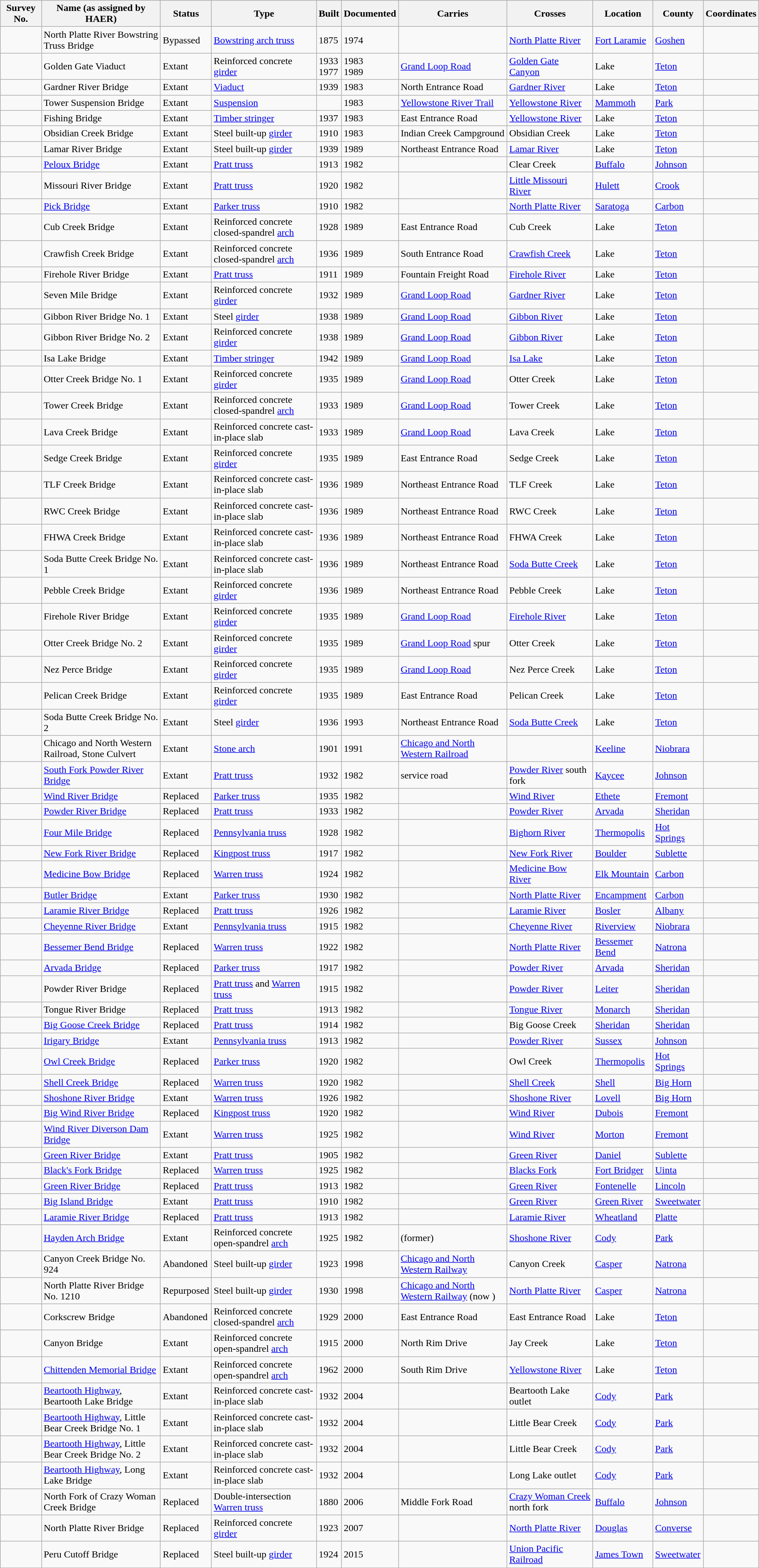<table class="wikitable sortable">
<tr>
<th>Survey No.</th>
<th>Name (as assigned by HAER)</th>
<th>Status</th>
<th>Type</th>
<th>Built</th>
<th>Documented</th>
<th>Carries</th>
<th>Crosses</th>
<th>Location</th>
<th>County</th>
<th>Coordinates</th>
</tr>
<tr>
<td></td>
<td>North Platte River Bowstring Truss Bridge</td>
<td>Bypassed</td>
<td><a href='#'>Bowstring arch truss</a></td>
<td>1875</td>
<td>1974</td>
<td></td>
<td><a href='#'>North Platte River</a></td>
<td><a href='#'>Fort Laramie</a></td>
<td><a href='#'>Goshen</a></td>
<td></td>
</tr>
<tr>
<td><br></td>
<td>Golden Gate Viaduct</td>
<td>Extant</td>
<td>Reinforced concrete <a href='#'>girder</a></td>
<td>1933<br>1977</td>
<td>1983<br>1989</td>
<td><a href='#'>Grand Loop Road</a></td>
<td><a href='#'>Golden Gate Canyon</a></td>
<td>Lake</td>
<td><a href='#'>Teton</a></td>
<td></td>
</tr>
<tr>
<td></td>
<td>Gardner River Bridge</td>
<td>Extant</td>
<td><a href='#'>Viaduct</a></td>
<td>1939</td>
<td>1983</td>
<td>North Entrance Road</td>
<td><a href='#'>Gardner River</a></td>
<td>Lake</td>
<td><a href='#'>Teton</a></td>
<td></td>
</tr>
<tr>
<td></td>
<td>Tower Suspension Bridge</td>
<td>Extant</td>
<td><a href='#'>Suspension</a></td>
<td></td>
<td>1983</td>
<td><a href='#'>Yellowstone River Trail</a></td>
<td><a href='#'>Yellowstone River</a></td>
<td><a href='#'>Mammoth</a></td>
<td><a href='#'>Park</a></td>
<td></td>
</tr>
<tr>
<td></td>
<td>Fishing Bridge</td>
<td>Extant</td>
<td><a href='#'>Timber stringer</a></td>
<td>1937</td>
<td>1983</td>
<td>East Entrance Road</td>
<td><a href='#'>Yellowstone River</a></td>
<td>Lake</td>
<td><a href='#'>Teton</a></td>
<td></td>
</tr>
<tr>
<td></td>
<td>Obsidian Creek Bridge</td>
<td>Extant</td>
<td>Steel built-up <a href='#'>girder</a></td>
<td>1910</td>
<td>1983</td>
<td>Indian Creek Campground</td>
<td>Obsidian Creek</td>
<td>Lake</td>
<td><a href='#'>Teton</a></td>
<td></td>
</tr>
<tr>
<td></td>
<td>Lamar River Bridge</td>
<td>Extant</td>
<td>Steel built-up <a href='#'>girder</a></td>
<td>1939</td>
<td>1989</td>
<td>Northeast Entrance Road</td>
<td><a href='#'>Lamar River</a></td>
<td>Lake</td>
<td><a href='#'>Teton</a></td>
<td></td>
</tr>
<tr>
<td></td>
<td><a href='#'>Peloux Bridge</a></td>
<td>Extant</td>
<td><a href='#'>Pratt truss</a></td>
<td>1913</td>
<td>1982</td>
<td></td>
<td>Clear Creek</td>
<td><a href='#'>Buffalo</a></td>
<td><a href='#'>Johnson</a></td>
<td></td>
</tr>
<tr>
<td></td>
<td>Missouri River Bridge</td>
<td>Extant</td>
<td><a href='#'>Pratt truss</a></td>
<td>1920</td>
<td>1982</td>
<td></td>
<td><a href='#'>Little Missouri River</a></td>
<td><a href='#'>Hulett</a></td>
<td><a href='#'>Crook</a></td>
<td></td>
</tr>
<tr>
<td></td>
<td><a href='#'>Pick Bridge</a></td>
<td>Extant</td>
<td><a href='#'>Parker truss</a></td>
<td>1910</td>
<td>1982</td>
<td></td>
<td><a href='#'>North Platte River</a></td>
<td><a href='#'>Saratoga</a></td>
<td><a href='#'>Carbon</a></td>
<td></td>
</tr>
<tr>
<td></td>
<td>Cub Creek Bridge</td>
<td>Extant</td>
<td>Reinforced concrete closed-spandrel <a href='#'>arch</a></td>
<td>1928</td>
<td>1989</td>
<td>East Entrance Road</td>
<td>Cub Creek</td>
<td>Lake</td>
<td><a href='#'>Teton</a></td>
<td></td>
</tr>
<tr>
<td></td>
<td>Crawfish Creek Bridge</td>
<td>Extant</td>
<td>Reinforced concrete closed-spandrel <a href='#'>arch</a></td>
<td>1936</td>
<td>1989</td>
<td>South Entrance Road</td>
<td><a href='#'>Crawfish Creek</a></td>
<td>Lake</td>
<td><a href='#'>Teton</a></td>
<td></td>
</tr>
<tr>
<td></td>
<td>Firehole River Bridge</td>
<td>Extant</td>
<td><a href='#'>Pratt truss</a></td>
<td>1911</td>
<td>1989</td>
<td>Fountain Freight Road</td>
<td><a href='#'>Firehole River</a></td>
<td>Lake</td>
<td><a href='#'>Teton</a></td>
<td></td>
</tr>
<tr>
<td></td>
<td>Seven Mile Bridge</td>
<td>Extant</td>
<td>Reinforced concrete <a href='#'>girder</a></td>
<td>1932</td>
<td>1989</td>
<td><a href='#'>Grand Loop Road</a></td>
<td><a href='#'>Gardner River</a></td>
<td>Lake</td>
<td><a href='#'>Teton</a></td>
<td></td>
</tr>
<tr>
<td></td>
<td>Gibbon River Bridge No. 1</td>
<td>Extant</td>
<td>Steel <a href='#'>girder</a></td>
<td>1938</td>
<td>1989</td>
<td><a href='#'>Grand Loop Road</a></td>
<td><a href='#'>Gibbon River</a></td>
<td>Lake</td>
<td><a href='#'>Teton</a></td>
<td></td>
</tr>
<tr>
<td></td>
<td>Gibbon River Bridge No. 2</td>
<td>Extant</td>
<td>Reinforced concrete <a href='#'>girder</a></td>
<td>1938</td>
<td>1989</td>
<td><a href='#'>Grand Loop Road</a></td>
<td><a href='#'>Gibbon River</a></td>
<td>Lake</td>
<td><a href='#'>Teton</a></td>
<td></td>
</tr>
<tr>
<td></td>
<td>Isa Lake Bridge</td>
<td>Extant</td>
<td><a href='#'>Timber stringer</a></td>
<td>1942</td>
<td>1989</td>
<td><a href='#'>Grand Loop Road</a></td>
<td><a href='#'>Isa Lake</a></td>
<td>Lake</td>
<td><a href='#'>Teton</a></td>
<td></td>
</tr>
<tr>
<td></td>
<td>Otter Creek Bridge No. 1</td>
<td>Extant</td>
<td>Reinforced concrete <a href='#'>girder</a></td>
<td>1935</td>
<td>1989</td>
<td><a href='#'>Grand Loop Road</a></td>
<td>Otter Creek</td>
<td>Lake</td>
<td><a href='#'>Teton</a></td>
<td></td>
</tr>
<tr>
<td></td>
<td>Tower Creek Bridge</td>
<td>Extant</td>
<td>Reinforced concrete closed-spandrel <a href='#'>arch</a></td>
<td>1933</td>
<td>1989</td>
<td><a href='#'>Grand Loop Road</a></td>
<td>Tower Creek</td>
<td>Lake</td>
<td><a href='#'>Teton</a></td>
<td></td>
</tr>
<tr>
<td></td>
<td>Lava Creek Bridge</td>
<td>Extant</td>
<td>Reinforced concrete cast-in-place slab</td>
<td>1933</td>
<td>1989</td>
<td><a href='#'>Grand Loop Road</a></td>
<td>Lava Creek</td>
<td>Lake</td>
<td><a href='#'>Teton</a></td>
<td></td>
</tr>
<tr>
<td></td>
<td>Sedge Creek Bridge</td>
<td>Extant</td>
<td>Reinforced concrete <a href='#'>girder</a></td>
<td>1935</td>
<td>1989</td>
<td>East Entrance Road</td>
<td>Sedge Creek</td>
<td>Lake</td>
<td><a href='#'>Teton</a></td>
<td></td>
</tr>
<tr>
<td></td>
<td>TLF Creek Bridge</td>
<td>Extant</td>
<td>Reinforced concrete cast-in-place slab</td>
<td>1936</td>
<td>1989</td>
<td>Northeast Entrance Road</td>
<td>TLF Creek</td>
<td>Lake</td>
<td><a href='#'>Teton</a></td>
<td></td>
</tr>
<tr>
<td></td>
<td>RWC Creek Bridge</td>
<td>Extant</td>
<td>Reinforced concrete cast-in-place slab</td>
<td>1936</td>
<td>1989</td>
<td>Northeast Entrance Road</td>
<td>RWC Creek</td>
<td>Lake</td>
<td><a href='#'>Teton</a></td>
<td></td>
</tr>
<tr>
<td></td>
<td>FHWA Creek Bridge</td>
<td>Extant</td>
<td>Reinforced concrete cast-in-place slab</td>
<td>1936</td>
<td>1989</td>
<td>Northeast Entrance Road</td>
<td>FHWA Creek</td>
<td>Lake</td>
<td><a href='#'>Teton</a></td>
<td></td>
</tr>
<tr>
<td></td>
<td>Soda Butte Creek Bridge No. 1</td>
<td>Extant</td>
<td>Reinforced concrete cast-in-place slab</td>
<td>1936</td>
<td>1989</td>
<td>Northeast Entrance Road</td>
<td><a href='#'>Soda Butte Creek</a></td>
<td>Lake</td>
<td><a href='#'>Teton</a></td>
<td></td>
</tr>
<tr>
<td></td>
<td>Pebble Creek Bridge</td>
<td>Extant</td>
<td>Reinforced concrete <a href='#'>girder</a></td>
<td>1936</td>
<td>1989</td>
<td>Northeast Entrance Road</td>
<td>Pebble Creek</td>
<td>Lake</td>
<td><a href='#'>Teton</a></td>
<td></td>
</tr>
<tr>
<td></td>
<td>Firehole River Bridge</td>
<td>Extant</td>
<td>Reinforced concrete <a href='#'>girder</a></td>
<td>1935</td>
<td>1989</td>
<td><a href='#'>Grand Loop Road</a></td>
<td><a href='#'>Firehole River</a></td>
<td>Lake</td>
<td><a href='#'>Teton</a></td>
<td></td>
</tr>
<tr>
<td></td>
<td>Otter Creek Bridge No. 2</td>
<td>Extant</td>
<td>Reinforced concrete <a href='#'>girder</a></td>
<td>1935</td>
<td>1989</td>
<td><a href='#'>Grand Loop Road</a> spur</td>
<td>Otter Creek</td>
<td>Lake</td>
<td><a href='#'>Teton</a></td>
<td></td>
</tr>
<tr>
<td></td>
<td>Nez Perce Bridge</td>
<td>Extant</td>
<td>Reinforced concrete <a href='#'>girder</a></td>
<td>1935</td>
<td>1989</td>
<td><a href='#'>Grand Loop Road</a></td>
<td>Nez Perce Creek</td>
<td>Lake</td>
<td><a href='#'>Teton</a></td>
<td></td>
</tr>
<tr>
<td></td>
<td>Pelican Creek Bridge</td>
<td>Extant</td>
<td>Reinforced concrete <a href='#'>girder</a></td>
<td>1935</td>
<td>1989</td>
<td>East Entrance Road</td>
<td>Pelican Creek</td>
<td>Lake</td>
<td><a href='#'>Teton</a></td>
<td></td>
</tr>
<tr>
<td></td>
<td>Soda Butte Creek Bridge No. 2</td>
<td>Extant</td>
<td>Steel <a href='#'>girder</a></td>
<td>1936</td>
<td>1993</td>
<td>Northeast Entrance Road</td>
<td><a href='#'>Soda Butte Creek</a></td>
<td>Lake</td>
<td><a href='#'>Teton</a></td>
<td></td>
</tr>
<tr>
<td></td>
<td>Chicago and North Western Railroad, Stone Culvert</td>
<td>Extant</td>
<td><a href='#'>Stone arch</a></td>
<td>1901</td>
<td>1991</td>
<td><a href='#'>Chicago and North Western Railroad</a></td>
<td></td>
<td><a href='#'>Keeline</a></td>
<td><a href='#'>Niobrara</a></td>
<td></td>
</tr>
<tr>
<td></td>
<td><a href='#'>South Fork Powder River Bridge</a></td>
<td>Extant</td>
<td><a href='#'>Pratt truss</a></td>
<td>1932</td>
<td>1982</td>
<td> service road</td>
<td><a href='#'>Powder River</a> south fork</td>
<td><a href='#'>Kaycee</a></td>
<td><a href='#'>Johnson</a></td>
<td></td>
</tr>
<tr>
<td></td>
<td><a href='#'>Wind River Bridge</a></td>
<td>Replaced</td>
<td><a href='#'>Parker truss</a></td>
<td>1935</td>
<td>1982</td>
<td></td>
<td><a href='#'>Wind River</a></td>
<td><a href='#'>Ethete</a></td>
<td><a href='#'>Fremont</a></td>
<td></td>
</tr>
<tr>
<td></td>
<td><a href='#'>Powder River Bridge</a></td>
<td>Replaced</td>
<td><a href='#'>Pratt truss</a></td>
<td>1933</td>
<td>1982</td>
<td></td>
<td><a href='#'>Powder River</a></td>
<td><a href='#'>Arvada</a></td>
<td><a href='#'>Sheridan</a></td>
<td></td>
</tr>
<tr>
<td></td>
<td><a href='#'>Four Mile Bridge</a></td>
<td>Replaced</td>
<td><a href='#'>Pennsylvania truss</a></td>
<td>1928</td>
<td>1982</td>
<td></td>
<td><a href='#'>Bighorn River</a></td>
<td><a href='#'>Thermopolis</a></td>
<td><a href='#'>Hot Springs</a></td>
<td></td>
</tr>
<tr>
<td></td>
<td><a href='#'>New Fork River Bridge</a></td>
<td>Replaced</td>
<td><a href='#'>Kingpost truss</a></td>
<td>1917</td>
<td>1982</td>
<td></td>
<td><a href='#'>New Fork River</a></td>
<td><a href='#'>Boulder</a></td>
<td><a href='#'>Sublette</a></td>
<td></td>
</tr>
<tr>
<td></td>
<td><a href='#'>Medicine Bow Bridge</a></td>
<td>Replaced</td>
<td><a href='#'>Warren truss</a></td>
<td>1924</td>
<td>1982</td>
<td></td>
<td><a href='#'>Medicine Bow River</a></td>
<td><a href='#'>Elk Mountain</a></td>
<td><a href='#'>Carbon</a></td>
<td></td>
</tr>
<tr>
<td></td>
<td><a href='#'>Butler Bridge</a></td>
<td>Extant</td>
<td><a href='#'>Parker truss</a></td>
<td>1930</td>
<td>1982</td>
<td></td>
<td><a href='#'>North Platte River</a></td>
<td><a href='#'>Encampment</a></td>
<td><a href='#'>Carbon</a></td>
<td></td>
</tr>
<tr>
<td></td>
<td><a href='#'>Laramie River Bridge</a></td>
<td>Replaced</td>
<td><a href='#'>Pratt truss</a></td>
<td>1926</td>
<td>1982</td>
<td></td>
<td><a href='#'>Laramie River</a></td>
<td><a href='#'>Bosler</a></td>
<td><a href='#'>Albany</a></td>
<td></td>
</tr>
<tr>
<td></td>
<td><a href='#'>Cheyenne River Bridge</a></td>
<td>Extant</td>
<td><a href='#'>Pennsylvania truss</a></td>
<td>1915</td>
<td>1982</td>
<td></td>
<td><a href='#'>Cheyenne River</a></td>
<td><a href='#'>Riverview</a></td>
<td><a href='#'>Niobrara</a></td>
<td></td>
</tr>
<tr>
<td></td>
<td><a href='#'>Bessemer Bend Bridge</a></td>
<td>Replaced</td>
<td><a href='#'>Warren truss</a></td>
<td>1922</td>
<td>1982</td>
<td></td>
<td><a href='#'>North Platte River</a></td>
<td><a href='#'>Bessemer Bend</a></td>
<td><a href='#'>Natrona</a></td>
<td></td>
</tr>
<tr>
<td></td>
<td><a href='#'>Arvada Bridge</a></td>
<td>Replaced</td>
<td><a href='#'>Parker truss</a></td>
<td>1917</td>
<td>1982</td>
<td></td>
<td><a href='#'>Powder River</a></td>
<td><a href='#'>Arvada</a></td>
<td><a href='#'>Sheridan</a></td>
<td></td>
</tr>
<tr>
<td></td>
<td>Powder River Bridge</td>
<td>Replaced</td>
<td><a href='#'>Pratt truss</a> and <a href='#'>Warren truss</a></td>
<td>1915</td>
<td>1982</td>
<td></td>
<td><a href='#'>Powder River</a></td>
<td><a href='#'>Leiter</a></td>
<td><a href='#'>Sheridan</a></td>
<td></td>
</tr>
<tr>
<td></td>
<td>Tongue River Bridge</td>
<td>Replaced</td>
<td><a href='#'>Pratt truss</a></td>
<td>1913</td>
<td>1982</td>
<td></td>
<td><a href='#'>Tongue River</a></td>
<td><a href='#'>Monarch</a></td>
<td><a href='#'>Sheridan</a></td>
<td></td>
</tr>
<tr>
<td></td>
<td><a href='#'>Big Goose Creek Bridge</a></td>
<td>Replaced</td>
<td><a href='#'>Pratt truss</a></td>
<td>1914</td>
<td>1982</td>
<td></td>
<td>Big Goose Creek</td>
<td><a href='#'>Sheridan</a></td>
<td><a href='#'>Sheridan</a></td>
<td></td>
</tr>
<tr>
<td></td>
<td><a href='#'>Irigary Bridge</a></td>
<td>Extant</td>
<td><a href='#'>Pennsylvania truss</a></td>
<td>1913</td>
<td>1982</td>
<td></td>
<td><a href='#'>Powder River</a></td>
<td><a href='#'>Sussex</a></td>
<td><a href='#'>Johnson</a></td>
<td></td>
</tr>
<tr>
<td></td>
<td><a href='#'>Owl Creek Bridge</a></td>
<td>Replaced</td>
<td><a href='#'>Parker truss</a></td>
<td>1920</td>
<td>1982</td>
<td></td>
<td>Owl Creek</td>
<td><a href='#'>Thermopolis</a></td>
<td><a href='#'>Hot Springs</a></td>
<td></td>
</tr>
<tr>
<td></td>
<td><a href='#'>Shell Creek Bridge</a></td>
<td>Replaced</td>
<td><a href='#'>Warren truss</a></td>
<td>1920</td>
<td>1982</td>
<td></td>
<td><a href='#'>Shell Creek</a></td>
<td><a href='#'>Shell</a></td>
<td><a href='#'>Big Horn</a></td>
<td></td>
</tr>
<tr>
<td></td>
<td><a href='#'>Shoshone River Bridge</a></td>
<td>Extant</td>
<td><a href='#'>Warren truss</a></td>
<td>1926</td>
<td>1982</td>
<td></td>
<td><a href='#'>Shoshone River</a></td>
<td><a href='#'>Lovell</a></td>
<td><a href='#'>Big Horn</a></td>
<td></td>
</tr>
<tr>
<td></td>
<td><a href='#'>Big Wind River Bridge</a></td>
<td>Replaced</td>
<td><a href='#'>Kingpost truss</a></td>
<td>1920</td>
<td>1982</td>
<td></td>
<td><a href='#'>Wind River</a></td>
<td><a href='#'>Dubois</a></td>
<td><a href='#'>Fremont</a></td>
<td></td>
</tr>
<tr>
<td></td>
<td><a href='#'>Wind River Diverson Dam Bridge</a></td>
<td>Extant</td>
<td><a href='#'>Warren truss</a></td>
<td>1925</td>
<td>1982</td>
<td></td>
<td><a href='#'>Wind River</a></td>
<td><a href='#'>Morton</a></td>
<td><a href='#'>Fremont</a></td>
<td></td>
</tr>
<tr>
<td></td>
<td><a href='#'>Green River Bridge</a></td>
<td>Extant</td>
<td><a href='#'>Pratt truss</a></td>
<td>1905</td>
<td>1982</td>
<td></td>
<td><a href='#'>Green River</a></td>
<td><a href='#'>Daniel</a></td>
<td><a href='#'>Sublette</a></td>
<td></td>
</tr>
<tr>
<td></td>
<td><a href='#'>Black's Fork Bridge</a></td>
<td>Replaced</td>
<td><a href='#'>Warren truss</a></td>
<td>1925</td>
<td>1982</td>
<td></td>
<td><a href='#'>Blacks Fork</a></td>
<td><a href='#'>Fort Bridger</a></td>
<td><a href='#'>Uinta</a></td>
<td></td>
</tr>
<tr>
<td></td>
<td><a href='#'>Green River Bridge</a></td>
<td>Replaced</td>
<td><a href='#'>Pratt truss</a></td>
<td>1913</td>
<td>1982</td>
<td></td>
<td><a href='#'>Green River</a></td>
<td><a href='#'>Fontenelle</a></td>
<td><a href='#'>Lincoln</a></td>
<td></td>
</tr>
<tr>
<td></td>
<td><a href='#'>Big Island Bridge</a></td>
<td>Extant</td>
<td><a href='#'>Pratt truss</a></td>
<td>1910</td>
<td>1982</td>
<td></td>
<td><a href='#'>Green River</a></td>
<td><a href='#'>Green River</a></td>
<td><a href='#'>Sweetwater</a></td>
<td></td>
</tr>
<tr>
<td></td>
<td><a href='#'>Laramie River Bridge</a></td>
<td>Replaced</td>
<td><a href='#'>Pratt truss</a></td>
<td>1913</td>
<td>1982</td>
<td></td>
<td><a href='#'>Laramie River</a></td>
<td><a href='#'>Wheatland</a></td>
<td><a href='#'>Platte</a></td>
<td></td>
</tr>
<tr>
<td></td>
<td><a href='#'>Hayden Arch Bridge</a></td>
<td>Extant</td>
<td>Reinforced concrete open-spandrel <a href='#'>arch</a></td>
<td>1925</td>
<td>1982</td>
<td> (former)</td>
<td><a href='#'>Shoshone River</a></td>
<td><a href='#'>Cody</a></td>
<td><a href='#'>Park</a></td>
<td></td>
</tr>
<tr>
<td></td>
<td>Canyon Creek Bridge No. 924</td>
<td>Abandoned</td>
<td>Steel built-up <a href='#'>girder</a></td>
<td>1923</td>
<td>1998</td>
<td><a href='#'>Chicago and North Western Railway</a></td>
<td>Canyon Creek</td>
<td><a href='#'>Casper</a></td>
<td><a href='#'>Natrona</a></td>
<td></td>
</tr>
<tr>
<td></td>
<td>North Platte River Bridge No. 1210</td>
<td>Repurposed</td>
<td>Steel built-up <a href='#'>girder</a></td>
<td>1930</td>
<td>1998</td>
<td><a href='#'>Chicago and North Western Railway</a> (now )</td>
<td><a href='#'>North Platte River</a></td>
<td><a href='#'>Casper</a></td>
<td><a href='#'>Natrona</a></td>
<td></td>
</tr>
<tr>
<td></td>
<td>Corkscrew Bridge</td>
<td>Abandoned</td>
<td>Reinforced concrete closed-spandrel <a href='#'>arch</a></td>
<td>1929</td>
<td>2000</td>
<td>East Entrance Road</td>
<td>East Entrance Road</td>
<td>Lake</td>
<td><a href='#'>Teton</a></td>
<td></td>
</tr>
<tr>
<td></td>
<td>Canyon Bridge</td>
<td>Extant</td>
<td>Reinforced concrete open-spandrel <a href='#'>arch</a></td>
<td>1915</td>
<td>2000</td>
<td>North Rim Drive</td>
<td>Jay Creek</td>
<td>Lake</td>
<td><a href='#'>Teton</a></td>
<td></td>
</tr>
<tr>
<td></td>
<td><a href='#'>Chittenden Memorial Bridge</a></td>
<td>Extant</td>
<td>Reinforced concrete open-spandrel <a href='#'>arch</a></td>
<td>1962</td>
<td>2000</td>
<td>South Rim Drive</td>
<td><a href='#'>Yellowstone River</a></td>
<td>Lake</td>
<td><a href='#'>Teton</a></td>
<td></td>
</tr>
<tr>
<td></td>
<td><a href='#'>Beartooth Highway</a>, Beartooth Lake Bridge</td>
<td>Extant</td>
<td>Reinforced concrete cast-in-place slab</td>
<td>1932</td>
<td>2004</td>
<td></td>
<td>Beartooth Lake outlet</td>
<td><a href='#'>Cody</a></td>
<td><a href='#'>Park</a></td>
<td></td>
</tr>
<tr>
<td></td>
<td><a href='#'>Beartooth Highway</a>, Little Bear Creek Bridge No. 1</td>
<td>Extant</td>
<td>Reinforced concrete cast-in-place slab</td>
<td>1932</td>
<td>2004</td>
<td></td>
<td>Little Bear Creek</td>
<td><a href='#'>Cody</a></td>
<td><a href='#'>Park</a></td>
<td></td>
</tr>
<tr>
<td></td>
<td><a href='#'>Beartooth Highway</a>, Little Bear Creek Bridge No. 2</td>
<td>Extant</td>
<td>Reinforced concrete cast-in-place slab</td>
<td>1932</td>
<td>2004</td>
<td></td>
<td>Little Bear Creek</td>
<td><a href='#'>Cody</a></td>
<td><a href='#'>Park</a></td>
<td></td>
</tr>
<tr>
<td></td>
<td><a href='#'>Beartooth Highway</a>, Long Lake Bridge</td>
<td>Extant</td>
<td>Reinforced concrete cast-in-place slab</td>
<td>1932</td>
<td>2004</td>
<td></td>
<td>Long Lake outlet</td>
<td><a href='#'>Cody</a></td>
<td><a href='#'>Park</a></td>
<td></td>
</tr>
<tr>
<td></td>
<td>North Fork of Crazy Woman Creek Bridge</td>
<td>Replaced</td>
<td>Double-intersection <a href='#'>Warren truss</a></td>
<td>1880</td>
<td>2006</td>
<td>Middle Fork Road</td>
<td><a href='#'>Crazy Woman Creek</a> north fork</td>
<td><a href='#'>Buffalo</a></td>
<td><a href='#'>Johnson</a></td>
<td></td>
</tr>
<tr>
<td></td>
<td>North Platte River Bridge</td>
<td>Replaced</td>
<td>Reinforced concrete <a href='#'>girder</a></td>
<td>1923</td>
<td>2007</td>
<td></td>
<td><a href='#'>North Platte River</a></td>
<td><a href='#'>Douglas</a></td>
<td><a href='#'>Converse</a></td>
<td></td>
</tr>
<tr>
<td></td>
<td>Peru Cutoff Bridge</td>
<td>Replaced</td>
<td>Steel built-up <a href='#'>girder</a></td>
<td>1924</td>
<td>2015</td>
<td></td>
<td><a href='#'>Union Pacific Railroad</a></td>
<td><a href='#'>James Town</a></td>
<td><a href='#'>Sweetwater</a></td>
<td></td>
</tr>
</table>
